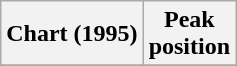<table class="wikitable plainrowheaders" style="text-align:center">
<tr>
<th scope="col">Chart (1995)</th>
<th scope="col">Peak<br>position</th>
</tr>
<tr>
</tr>
</table>
